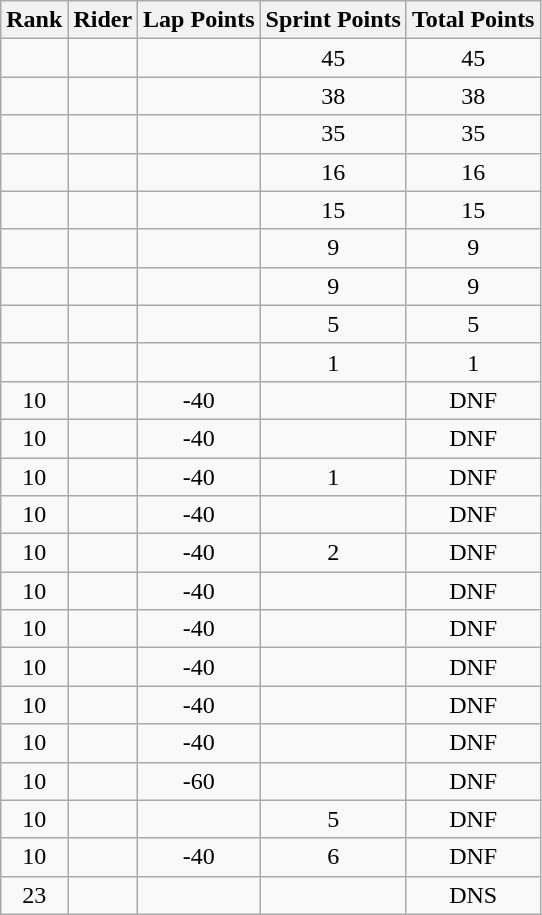<table class="wikitable sortable" style="text-align:center">
<tr>
<th>Rank</th>
<th>Rider</th>
<th>Lap Points</th>
<th>Sprint Points</th>
<th>Total Points</th>
</tr>
<tr>
<td></td>
<td align=left></td>
<td></td>
<td>45</td>
<td>45</td>
</tr>
<tr>
<td></td>
<td align=left></td>
<td></td>
<td>38</td>
<td>38</td>
</tr>
<tr>
<td></td>
<td align=left></td>
<td></td>
<td>35</td>
<td>35</td>
</tr>
<tr>
<td></td>
<td align=left></td>
<td></td>
<td>16</td>
<td>16</td>
</tr>
<tr>
<td></td>
<td align=left></td>
<td></td>
<td>15</td>
<td>15</td>
</tr>
<tr>
<td></td>
<td align=left></td>
<td></td>
<td>9</td>
<td>9</td>
</tr>
<tr>
<td></td>
<td align=left></td>
<td></td>
<td>9</td>
<td>9</td>
</tr>
<tr>
<td></td>
<td align=left></td>
<td></td>
<td>5</td>
<td>5</td>
</tr>
<tr>
<td></td>
<td align=left></td>
<td></td>
<td>1</td>
<td>1</td>
</tr>
<tr>
<td>10</td>
<td align=left></td>
<td>-40</td>
<td></td>
<td>DNF</td>
</tr>
<tr>
<td>10</td>
<td align=left></td>
<td>-40</td>
<td></td>
<td>DNF</td>
</tr>
<tr>
<td>10</td>
<td align=left></td>
<td>-40</td>
<td>1</td>
<td>DNF</td>
</tr>
<tr>
<td>10</td>
<td align=left></td>
<td>-40</td>
<td></td>
<td>DNF</td>
</tr>
<tr>
<td>10</td>
<td align=left></td>
<td>-40</td>
<td>2</td>
<td>DNF</td>
</tr>
<tr>
<td>10</td>
<td align=left></td>
<td>-40</td>
<td></td>
<td>DNF</td>
</tr>
<tr>
<td>10</td>
<td align=left></td>
<td>-40</td>
<td></td>
<td>DNF</td>
</tr>
<tr>
<td>10</td>
<td align=left></td>
<td>-40</td>
<td></td>
<td>DNF</td>
</tr>
<tr>
<td>10</td>
<td align="left"></td>
<td>-40</td>
<td></td>
<td>DNF</td>
</tr>
<tr>
<td>10</td>
<td align="left"></td>
<td>-40</td>
<td></td>
<td>DNF</td>
</tr>
<tr>
<td>10</td>
<td align="left"></td>
<td>-60</td>
<td></td>
<td>DNF</td>
</tr>
<tr>
<td>10</td>
<td align="left"></td>
<td></td>
<td>5</td>
<td>DNF</td>
</tr>
<tr>
<td>10</td>
<td align="left"></td>
<td>-40</td>
<td>6</td>
<td>DNF</td>
</tr>
<tr>
<td>23</td>
<td align="left"></td>
<td></td>
<td></td>
<td>DNS</td>
</tr>
</table>
